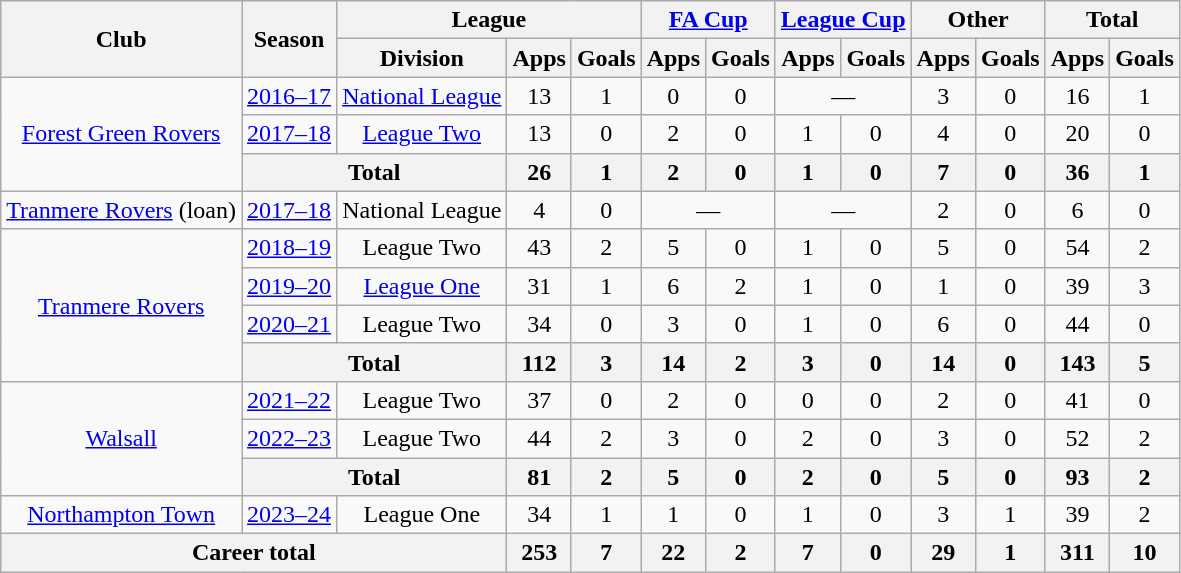<table class="wikitable" style="text-align: center;">
<tr>
<th rowspan="2">Club</th>
<th rowspan="2">Season</th>
<th colspan="3">League</th>
<th colspan="2"><a href='#'>FA Cup</a></th>
<th colspan="2"><a href='#'>League Cup</a></th>
<th colspan="2">Other</th>
<th colspan="2">Total</th>
</tr>
<tr>
<th>Division</th>
<th>Apps</th>
<th>Goals</th>
<th>Apps</th>
<th>Goals</th>
<th>Apps</th>
<th>Goals</th>
<th>Apps</th>
<th>Goals</th>
<th>Apps</th>
<th>Goals</th>
</tr>
<tr>
<td rowspan="3"><a href='#'>Forest Green Rovers</a></td>
<td><a href='#'>2016–17</a></td>
<td><a href='#'>National League</a></td>
<td>13</td>
<td>1</td>
<td>0</td>
<td>0</td>
<td colspan="2">—</td>
<td>3</td>
<td>0</td>
<td>16</td>
<td>1</td>
</tr>
<tr>
<td><a href='#'>2017–18</a></td>
<td><a href='#'>League Two</a></td>
<td>13</td>
<td>0</td>
<td>2</td>
<td>0</td>
<td>1</td>
<td>0</td>
<td>4</td>
<td>0</td>
<td>20</td>
<td>0</td>
</tr>
<tr>
<th colspan="2">Total</th>
<th>26</th>
<th>1</th>
<th>2</th>
<th>0</th>
<th>1</th>
<th>0</th>
<th>7</th>
<th>0</th>
<th>36</th>
<th>1</th>
</tr>
<tr>
<td><a href='#'>Tranmere Rovers</a> (loan)</td>
<td><a href='#'>2017–18</a></td>
<td>National League</td>
<td>4</td>
<td>0</td>
<td colspan="2">—</td>
<td colspan="2">—</td>
<td>2</td>
<td>0</td>
<td>6</td>
<td>0</td>
</tr>
<tr>
<td rowspan="4"><a href='#'>Tranmere Rovers</a></td>
<td><a href='#'>2018–19</a></td>
<td>League Two</td>
<td>43</td>
<td>2</td>
<td>5</td>
<td>0</td>
<td>1</td>
<td>0</td>
<td>5</td>
<td>0</td>
<td>54</td>
<td>2</td>
</tr>
<tr>
<td><a href='#'>2019–20</a></td>
<td><a href='#'>League One</a></td>
<td>31</td>
<td>1</td>
<td>6</td>
<td>2</td>
<td>1</td>
<td>0</td>
<td>1</td>
<td>0</td>
<td>39</td>
<td>3</td>
</tr>
<tr>
<td><a href='#'>2020–21</a></td>
<td>League Two</td>
<td>34</td>
<td>0</td>
<td>3</td>
<td>0</td>
<td>1</td>
<td>0</td>
<td>6</td>
<td>0</td>
<td>44</td>
<td>0</td>
</tr>
<tr>
<th colspan="2">Total</th>
<th>112</th>
<th>3</th>
<th>14</th>
<th>2</th>
<th>3</th>
<th>0</th>
<th>14</th>
<th>0</th>
<th>143</th>
<th>5</th>
</tr>
<tr>
<td rowspan="3"><a href='#'>Walsall</a></td>
<td><a href='#'>2021–22</a></td>
<td>League Two</td>
<td>37</td>
<td>0</td>
<td>2</td>
<td>0</td>
<td>0</td>
<td>0</td>
<td>2</td>
<td>0</td>
<td>41</td>
<td>0</td>
</tr>
<tr>
<td><a href='#'>2022–23</a></td>
<td>League Two</td>
<td>44</td>
<td>2</td>
<td>3</td>
<td>0</td>
<td>2</td>
<td>0</td>
<td>3</td>
<td>0</td>
<td>52</td>
<td>2</td>
</tr>
<tr>
<th colspan="2">Total</th>
<th>81</th>
<th>2</th>
<th>5</th>
<th>0</th>
<th>2</th>
<th>0</th>
<th>5</th>
<th>0</th>
<th>93</th>
<th>2</th>
</tr>
<tr>
<td><a href='#'>Northampton Town</a></td>
<td><a href='#'>2023–24</a></td>
<td>League One</td>
<td>34</td>
<td>1</td>
<td>1</td>
<td>0</td>
<td>1</td>
<td>0</td>
<td>3</td>
<td>1</td>
<td>39</td>
<td>2</td>
</tr>
<tr>
<th colspan="3">Career total</th>
<th>253</th>
<th>7</th>
<th>22</th>
<th>2</th>
<th>7</th>
<th>0</th>
<th>29</th>
<th>1</th>
<th>311</th>
<th>10</th>
</tr>
</table>
